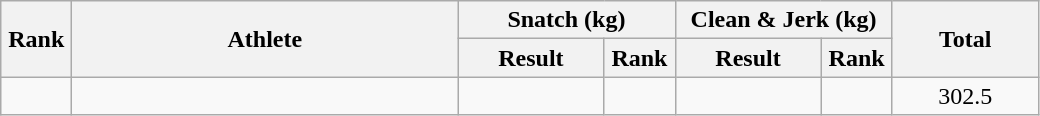<table class = "wikitable" style="text-align:center;">
<tr>
<th rowspan=2 width=40>Rank</th>
<th rowspan=2 width=250>Athlete</th>
<th colspan=2>Snatch (kg)</th>
<th colspan=2>Clean & Jerk (kg)</th>
<th rowspan=2 width=90>Total</th>
</tr>
<tr>
<th width=90>Result</th>
<th width=40>Rank</th>
<th width=90>Result</th>
<th width=40>Rank</th>
</tr>
<tr>
<td></td>
<td align=left></td>
<td></td>
<td></td>
<td></td>
<td></td>
<td>302.5</td>
</tr>
</table>
